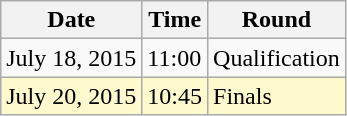<table class="wikitable">
<tr>
<th>Date</th>
<th>Time</th>
<th>Round</th>
</tr>
<tr>
<td>July 18, 2015</td>
<td>11:00</td>
<td>Qualification</td>
</tr>
<tr bgcolor=lemonchiffon>
<td>July 20, 2015</td>
<td>10:45</td>
<td>Finals</td>
</tr>
</table>
